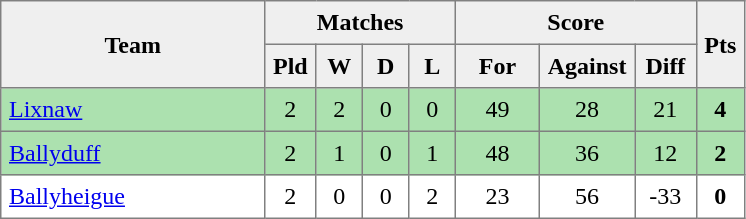<table style=border-collapse:collapse border=1 cellspacing=0 cellpadding=5>
<tr align=center bgcolor=#efefef>
<th rowspan=2 width=165>Team</th>
<th colspan=4>Matches</th>
<th colspan=3>Score</th>
<th rowspan=2width=20>Pts</th>
</tr>
<tr align=center bgcolor=#efefef>
<th width=20>Pld</th>
<th width=20>W</th>
<th width=20>D</th>
<th width=20>L</th>
<th width=45>For</th>
<th width=45>Against</th>
<th width=30>Diff</th>
</tr>
<tr align=center style="background:#ACE1AF;">
<td style="text-align:left;"><a href='#'>Lixnaw</a></td>
<td>2</td>
<td>2</td>
<td>0</td>
<td>0</td>
<td>49</td>
<td>28</td>
<td>21</td>
<td><strong>4</strong></td>
</tr>
<tr align=center style="background:#ACE1AF;">
<td style="text-align:left;"><a href='#'>Ballyduff</a></td>
<td>2</td>
<td>1</td>
<td>0</td>
<td>1</td>
<td>48</td>
<td>36</td>
<td>12</td>
<td><strong>2</strong></td>
</tr>
<tr align=center>
<td style="text-align:left;"><a href='#'>Ballyheigue</a></td>
<td>2</td>
<td>0</td>
<td>0</td>
<td>2</td>
<td>23</td>
<td>56</td>
<td>-33</td>
<td><strong>0</strong></td>
</tr>
</table>
